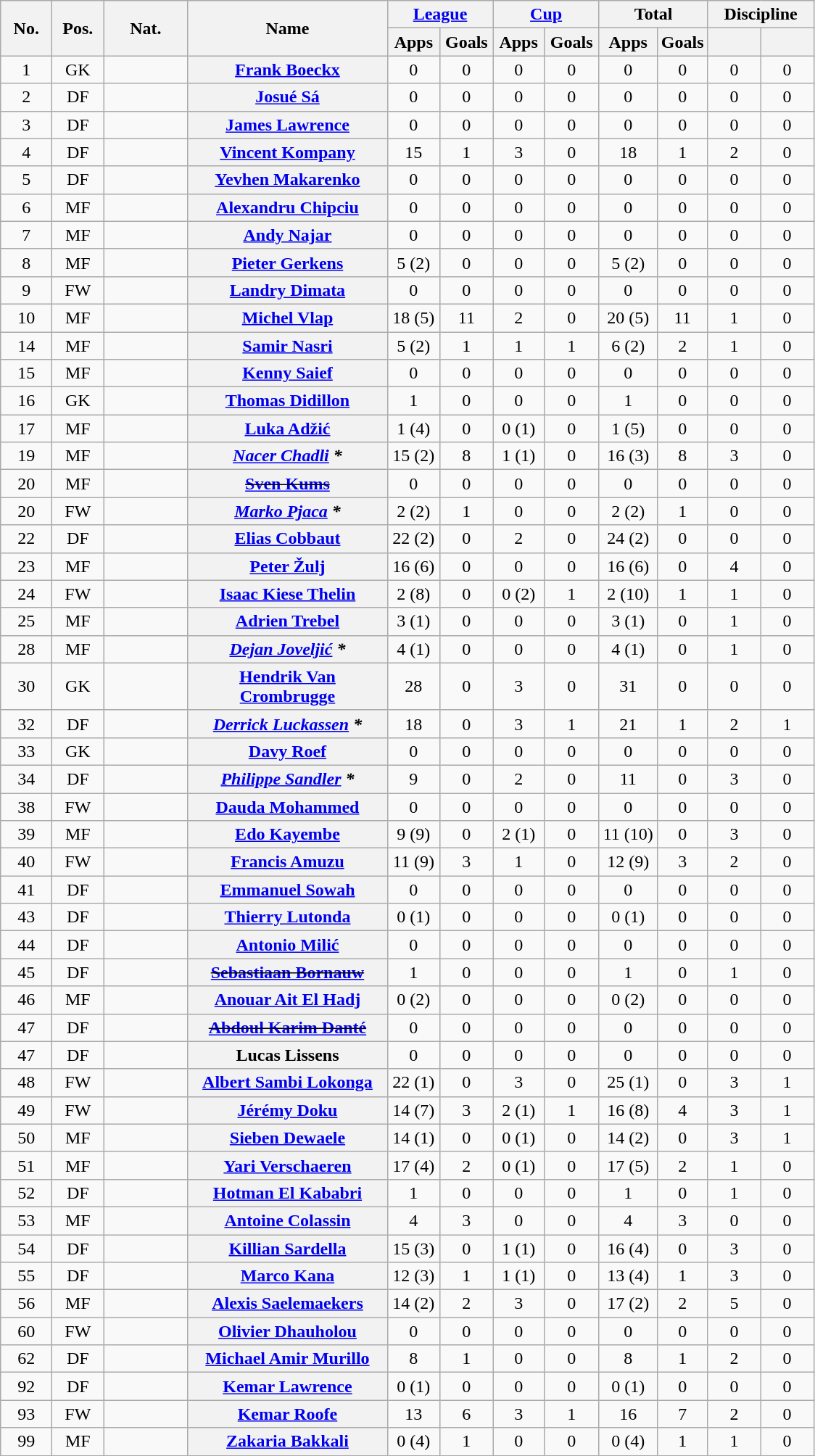<table class="wikitable plainrowheaders" style="text-align:center">
<tr>
<th rowspan="2" width="40">No.</th>
<th rowspan="2" width="40">Pos.</th>
<th rowspan="2" width="70">Nat.</th>
<th rowspan="2" width="176" scope="col">Name</th>
<th colspan="2" width="90"><a href='#'>League</a></th>
<th colspan="2" width="90"><a href='#'>Cup</a></th>
<th colspan="2" width="90">Total</th>
<th colspan="2" width="90">Discipline</th>
</tr>
<tr>
<th scope="col">Apps</th>
<th scope="col">Goals</th>
<th scope="col">Apps</th>
<th scope="col">Goals</th>
<th scope="col">Apps</th>
<th scope="col">Goals</th>
<th scope="col"></th>
<th scope="col"></th>
</tr>
<tr>
<td>1</td>
<td>GK</td>
<td align="left"></td>
<th scope="row"><a href='#'>Frank Boeckx</a></th>
<td>0</td>
<td>0</td>
<td>0</td>
<td>0</td>
<td>0</td>
<td>0</td>
<td>0</td>
<td>0</td>
</tr>
<tr>
<td>2</td>
<td>DF</td>
<td align="left"></td>
<th scope="row"><a href='#'>Josué Sá</a></th>
<td>0</td>
<td>0</td>
<td>0</td>
<td>0</td>
<td>0</td>
<td>0</td>
<td>0</td>
<td>0</td>
</tr>
<tr>
<td>3</td>
<td>DF</td>
<td align="left"></td>
<th scope="row"><a href='#'>James Lawrence</a></th>
<td>0</td>
<td>0</td>
<td>0</td>
<td>0</td>
<td>0</td>
<td>0</td>
<td>0</td>
<td>0</td>
</tr>
<tr>
<td>4</td>
<td>DF</td>
<td align="left"></td>
<th scope="row"><a href='#'>Vincent Kompany</a></th>
<td>15</td>
<td>1</td>
<td>3</td>
<td>0</td>
<td>18</td>
<td>1</td>
<td>2</td>
<td>0</td>
</tr>
<tr>
<td>5</td>
<td>DF</td>
<td align="left"></td>
<th scope="row"><a href='#'>Yevhen Makarenko</a></th>
<td>0</td>
<td>0</td>
<td>0</td>
<td>0</td>
<td>0</td>
<td>0</td>
<td>0</td>
<td>0</td>
</tr>
<tr>
<td>6</td>
<td>MF</td>
<td align="left"></td>
<th scope="row"><a href='#'>Alexandru Chipciu</a></th>
<td>0</td>
<td>0</td>
<td>0</td>
<td>0</td>
<td>0</td>
<td>0</td>
<td>0</td>
<td>0</td>
</tr>
<tr>
<td>7</td>
<td>MF</td>
<td align="left"></td>
<th scope="row"><a href='#'>Andy Najar</a></th>
<td>0</td>
<td>0</td>
<td>0</td>
<td>0</td>
<td>0</td>
<td>0</td>
<td>0</td>
<td>0</td>
</tr>
<tr>
<td>8</td>
<td>MF</td>
<td align="left"></td>
<th scope="row"><a href='#'>Pieter Gerkens</a></th>
<td>5 (2)</td>
<td>0</td>
<td>0</td>
<td>0</td>
<td>5 (2)</td>
<td>0</td>
<td>0</td>
<td>0</td>
</tr>
<tr>
<td>9</td>
<td>FW</td>
<td align="left"></td>
<th scope="row"><a href='#'>Landry Dimata</a></th>
<td>0</td>
<td>0</td>
<td>0</td>
<td>0</td>
<td>0</td>
<td>0</td>
<td>0</td>
<td>0</td>
</tr>
<tr>
<td>10</td>
<td>MF</td>
<td align="left"></td>
<th scope="row"><a href='#'>Michel Vlap</a></th>
<td>18 (5)</td>
<td>11</td>
<td>2</td>
<td>0</td>
<td>20 (5)</td>
<td>11</td>
<td>1</td>
<td>0</td>
</tr>
<tr>
<td>14</td>
<td>MF</td>
<td align="left"></td>
<th scope="row"><a href='#'>Samir Nasri</a></th>
<td>5 (2)</td>
<td>1</td>
<td>1</td>
<td>1</td>
<td>6 (2)</td>
<td>2</td>
<td>1</td>
<td>0</td>
</tr>
<tr>
<td>15</td>
<td>MF</td>
<td align="left"></td>
<th scope="row"><a href='#'>Kenny Saief</a></th>
<td>0</td>
<td>0</td>
<td>0</td>
<td>0</td>
<td>0</td>
<td>0</td>
<td>0</td>
<td>0</td>
</tr>
<tr>
<td>16</td>
<td>GK</td>
<td align="left"></td>
<th scope="row"><a href='#'>Thomas Didillon</a></th>
<td>1</td>
<td>0</td>
<td>0</td>
<td>0</td>
<td>1</td>
<td>0</td>
<td>0</td>
<td>0</td>
</tr>
<tr>
<td>17</td>
<td>MF</td>
<td align="left"></td>
<th scope="row"><a href='#'>Luka Adžić</a></th>
<td>1 (4)</td>
<td>0</td>
<td>0 (1)</td>
<td>0</td>
<td>1 (5)</td>
<td>0</td>
<td>0</td>
<td>0</td>
</tr>
<tr>
<td>19</td>
<td>MF</td>
<td align="left"></td>
<th scope="row"><em><a href='#'>Nacer Chadli</a> *</em></th>
<td>15 (2)</td>
<td>8</td>
<td>1 (1)</td>
<td>0</td>
<td>16 (3)</td>
<td>8</td>
<td>3</td>
<td>0</td>
</tr>
<tr>
<td>20</td>
<td>MF</td>
<td align="left"></td>
<th scope="row"><s><a href='#'>Sven Kums</a></s> </th>
<td>0</td>
<td>0</td>
<td>0</td>
<td>0</td>
<td>0</td>
<td>0</td>
<td>0</td>
<td>0</td>
</tr>
<tr>
<td>20</td>
<td>FW</td>
<td align="left"></td>
<th scope="row"><em><a href='#'>Marko Pjaca</a> *</em></th>
<td>2 (2)</td>
<td>1</td>
<td>0</td>
<td>0</td>
<td>2 (2)</td>
<td>1</td>
<td>0</td>
<td>0</td>
</tr>
<tr>
<td>22</td>
<td>DF</td>
<td align="left"></td>
<th scope="row"><a href='#'>Elias Cobbaut</a></th>
<td>22 (2)</td>
<td>0</td>
<td>2</td>
<td>0</td>
<td>24 (2)</td>
<td>0</td>
<td>0</td>
<td>0</td>
</tr>
<tr>
<td>23</td>
<td>MF</td>
<td align="left"></td>
<th scope="row"><a href='#'>Peter Žulj</a></th>
<td>16 (6)</td>
<td>0</td>
<td>0</td>
<td>0</td>
<td>16 (6)</td>
<td>0</td>
<td>4</td>
<td>0</td>
</tr>
<tr>
<td>24</td>
<td>FW</td>
<td align="left"></td>
<th scope="row"><a href='#'>Isaac Kiese Thelin</a></th>
<td>2 (8)</td>
<td>0</td>
<td>0 (2)</td>
<td>1</td>
<td>2 (10)</td>
<td>1</td>
<td>1</td>
<td>0</td>
</tr>
<tr>
<td>25</td>
<td>MF</td>
<td align="left"></td>
<th scope="row"><a href='#'>Adrien Trebel</a></th>
<td>3 (1)</td>
<td>0</td>
<td>0</td>
<td>0</td>
<td>3 (1)</td>
<td>0</td>
<td>1</td>
<td>0</td>
</tr>
<tr>
<td>28</td>
<td>MF</td>
<td align="left"></td>
<th scope="row"><em><a href='#'>Dejan Joveljić</a> *</em></th>
<td>4 (1)</td>
<td>0</td>
<td>0</td>
<td>0</td>
<td>4 (1)</td>
<td>0</td>
<td>1</td>
<td>0</td>
</tr>
<tr>
<td>30</td>
<td>GK</td>
<td align="left"></td>
<th scope="row"><a href='#'>Hendrik Van Crombrugge</a></th>
<td>28</td>
<td>0</td>
<td>3</td>
<td>0</td>
<td>31</td>
<td>0</td>
<td>0</td>
<td>0</td>
</tr>
<tr>
<td>32</td>
<td>DF</td>
<td align="left"></td>
<th scope="row"><em><a href='#'>Derrick Luckassen</a> *</em></th>
<td>18</td>
<td>0</td>
<td>3</td>
<td>1</td>
<td>21</td>
<td>1</td>
<td>2</td>
<td>1</td>
</tr>
<tr>
<td>33</td>
<td>GK</td>
<td align="left"></td>
<th scope="row"><a href='#'>Davy Roef</a></th>
<td>0</td>
<td>0</td>
<td>0</td>
<td>0</td>
<td>0</td>
<td>0</td>
<td>0</td>
<td>0</td>
</tr>
<tr>
<td>34</td>
<td>DF</td>
<td align="left"></td>
<th scope="row"><em><a href='#'>Philippe Sandler</a> *</em></th>
<td>9</td>
<td>0</td>
<td>2</td>
<td>0</td>
<td>11</td>
<td>0</td>
<td>3</td>
<td>0</td>
</tr>
<tr>
<td>38</td>
<td>FW</td>
<td align="left"></td>
<th scope="row"><a href='#'>Dauda Mohammed</a></th>
<td>0</td>
<td>0</td>
<td>0</td>
<td>0</td>
<td>0</td>
<td>0</td>
<td>0</td>
<td>0</td>
</tr>
<tr>
<td>39</td>
<td>MF</td>
<td align="left"></td>
<th scope="row"><a href='#'>Edo Kayembe</a></th>
<td>9 (9)</td>
<td>0</td>
<td>2 (1)</td>
<td>0</td>
<td>11 (10)</td>
<td>0</td>
<td>3</td>
<td>0</td>
</tr>
<tr>
<td>40</td>
<td>FW</td>
<td align="left"></td>
<th scope="row"><a href='#'>Francis Amuzu</a></th>
<td>11 (9)</td>
<td>3</td>
<td>1</td>
<td>0</td>
<td>12 (9)</td>
<td>3</td>
<td>2</td>
<td>0</td>
</tr>
<tr>
<td>41</td>
<td>DF</td>
<td align="left"></td>
<th scope="row"><a href='#'>Emmanuel Sowah</a></th>
<td>0</td>
<td>0</td>
<td>0</td>
<td>0</td>
<td>0</td>
<td>0</td>
<td>0</td>
<td>0</td>
</tr>
<tr>
<td>43</td>
<td>DF</td>
<td align="left"></td>
<th scope="row"><a href='#'>Thierry Lutonda</a></th>
<td>0 (1)</td>
<td>0</td>
<td>0</td>
<td>0</td>
<td>0 (1)</td>
<td>0</td>
<td>0</td>
<td>0</td>
</tr>
<tr>
<td>44</td>
<td>DF</td>
<td align="left"></td>
<th scope="row"><a href='#'>Antonio Milić</a></th>
<td>0</td>
<td>0</td>
<td>0</td>
<td>0</td>
<td>0</td>
<td>0</td>
<td>0</td>
<td>0</td>
</tr>
<tr>
<td>45</td>
<td>DF</td>
<td align="left"></td>
<th scope="row"><s><a href='#'>Sebastiaan Bornauw</a></s> </th>
<td>1</td>
<td>0</td>
<td>0</td>
<td>0</td>
<td>1</td>
<td>0</td>
<td>1</td>
<td>0</td>
</tr>
<tr>
<td>46</td>
<td>MF</td>
<td align="left"></td>
<th scope="row"><a href='#'>Anouar Ait El Hadj</a></th>
<td>0 (2)</td>
<td>0</td>
<td>0</td>
<td>0</td>
<td>0 (2)</td>
<td>0</td>
<td>0</td>
<td>0</td>
</tr>
<tr>
<td>47</td>
<td>DF</td>
<td align="left"></td>
<th scope="row"><s><a href='#'>Abdoul Karim Danté</a></s> </th>
<td>0</td>
<td>0</td>
<td>0</td>
<td>0</td>
<td>0</td>
<td>0</td>
<td>0</td>
<td>0</td>
</tr>
<tr>
<td>47</td>
<td>DF</td>
<td align="left"></td>
<th scope="row">Lucas Lissens</th>
<td>0</td>
<td>0</td>
<td>0</td>
<td>0</td>
<td>0</td>
<td>0</td>
<td>0</td>
<td>0</td>
</tr>
<tr>
<td>48</td>
<td>FW</td>
<td align="left"></td>
<th scope="row"><a href='#'>Albert Sambi Lokonga</a></th>
<td>22 (1)</td>
<td>0</td>
<td>3</td>
<td>0</td>
<td>25 (1)</td>
<td>0</td>
<td>3</td>
<td>1</td>
</tr>
<tr>
<td>49</td>
<td>FW</td>
<td align="left"></td>
<th scope="row"><a href='#'>Jérémy Doku</a></th>
<td>14 (7)</td>
<td>3</td>
<td>2 (1)</td>
<td>1</td>
<td>16 (8)</td>
<td>4</td>
<td>3</td>
<td>1</td>
</tr>
<tr>
<td>50</td>
<td>MF</td>
<td align="left"></td>
<th scope="row"><a href='#'>Sieben Dewaele</a></th>
<td>14 (1)</td>
<td>0</td>
<td>0 (1)</td>
<td>0</td>
<td>14 (2)</td>
<td>0</td>
<td>3</td>
<td>1</td>
</tr>
<tr>
<td>51</td>
<td>MF</td>
<td align="left"></td>
<th scope="row"><a href='#'>Yari Verschaeren</a></th>
<td>17 (4)</td>
<td>2</td>
<td>0 (1)</td>
<td>0</td>
<td>17 (5)</td>
<td>2</td>
<td>1</td>
<td>0</td>
</tr>
<tr>
<td>52</td>
<td>DF</td>
<td align="left"></td>
<th scope="row"><a href='#'>Hotman El Kababri</a></th>
<td>1</td>
<td>0</td>
<td>0</td>
<td>0</td>
<td>1</td>
<td>0</td>
<td>1</td>
<td>0</td>
</tr>
<tr>
<td>53</td>
<td>MF</td>
<td align="left"></td>
<th scope="row"><a href='#'>Antoine Colassin</a></th>
<td>4</td>
<td>3</td>
<td>0</td>
<td>0</td>
<td>4</td>
<td>3</td>
<td>0</td>
<td>0</td>
</tr>
<tr>
<td>54</td>
<td>DF</td>
<td align="left"></td>
<th scope="row"><a href='#'>Killian Sardella</a></th>
<td>15 (3)</td>
<td>0</td>
<td>1 (1)</td>
<td>0</td>
<td>16 (4)</td>
<td>0</td>
<td>3</td>
<td>0</td>
</tr>
<tr>
<td>55</td>
<td>DF</td>
<td align="left"></td>
<th scope="row"><a href='#'>Marco Kana</a></th>
<td>12 (3)</td>
<td>1</td>
<td>1 (1)</td>
<td>0</td>
<td>13 (4)</td>
<td>1</td>
<td>3</td>
<td>0</td>
</tr>
<tr>
<td>56</td>
<td>MF</td>
<td align="left"></td>
<th scope="row"><a href='#'>Alexis Saelemaekers</a></th>
<td>14 (2)</td>
<td>2</td>
<td>3</td>
<td>0</td>
<td>17 (2)</td>
<td>2</td>
<td>5</td>
<td>0</td>
</tr>
<tr>
<td>60</td>
<td>FW</td>
<td align="left"></td>
<th scope="row"><a href='#'>Olivier Dhauholou</a></th>
<td>0</td>
<td>0</td>
<td>0</td>
<td>0</td>
<td>0</td>
<td>0</td>
<td>0</td>
<td>0</td>
</tr>
<tr>
<td>62</td>
<td>DF</td>
<td align="left"></td>
<th scope="row"><a href='#'>Michael Amir Murillo</a></th>
<td>8</td>
<td>1</td>
<td>0</td>
<td>0</td>
<td>8</td>
<td>1</td>
<td>2</td>
<td>0</td>
</tr>
<tr>
<td>92</td>
<td>DF</td>
<td align="left"></td>
<th scope="row"><a href='#'>Kemar Lawrence</a></th>
<td>0 (1)</td>
<td>0</td>
<td>0</td>
<td>0</td>
<td>0 (1)</td>
<td>0</td>
<td>0</td>
<td>0</td>
</tr>
<tr>
<td>93</td>
<td>FW</td>
<td align="left"></td>
<th scope="row"><a href='#'>Kemar Roofe</a></th>
<td>13</td>
<td>6</td>
<td>3</td>
<td>1</td>
<td>16</td>
<td>7</td>
<td>2</td>
<td>0</td>
</tr>
<tr>
<td>99</td>
<td>MF</td>
<td align="left"></td>
<th scope="row"><a href='#'>Zakaria Bakkali</a></th>
<td>0 (4)</td>
<td>1</td>
<td>0</td>
<td>0</td>
<td>0 (4)</td>
<td>1</td>
<td>1</td>
<td>0</td>
</tr>
</table>
